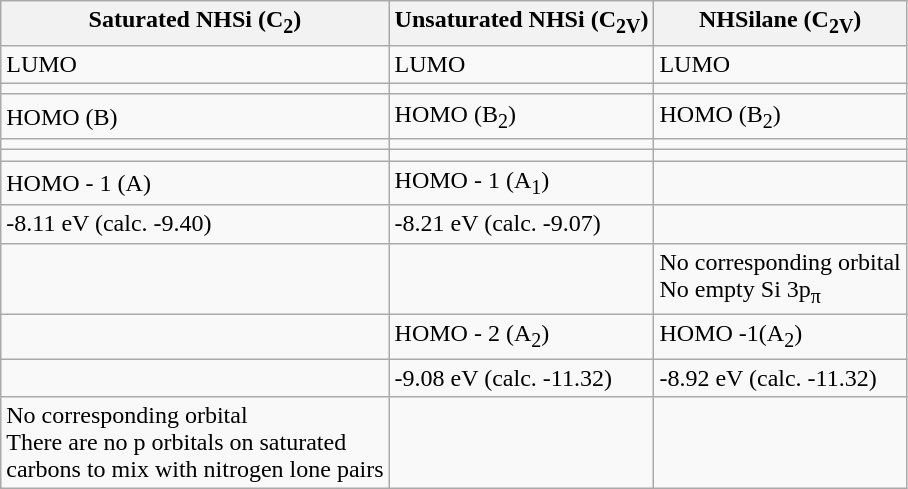<table class="wikitable">
<tr>
<th>Saturated NHSi (C<sub>2</sub>)</th>
<th>Unsaturated NHSi (C<sub>2V</sub>)</th>
<th>NHSilane (C<sub>2V</sub>)</th>
</tr>
<tr>
<td>LUMO</td>
<td>LUMO</td>
<td>LUMO</td>
</tr>
<tr>
<td></td>
<td></td>
<td></td>
</tr>
<tr>
<td>HOMO (B)</td>
<td>HOMO (B<sub>2</sub>)</td>
<td>HOMO  (B<sub>2</sub>)</td>
</tr>
<tr>
<td></td>
<td></td>
<td></td>
</tr>
<tr>
<td></td>
<td></td>
<td></td>
</tr>
<tr>
<td>HOMO - 1 (A)</td>
<td>HOMO - 1 (A<sub>1</sub>)</td>
<td></td>
</tr>
<tr>
<td>-8.11 eV (calc. -9.40)</td>
<td>-8.21 eV (calc. -9.07)</td>
<td></td>
</tr>
<tr>
<td></td>
<td></td>
<td>No corresponding orbital<br>No empty Si 3p<sub>π</sub></td>
</tr>
<tr>
<td></td>
<td>HOMO - 2 (A<sub>2</sub>)</td>
<td>HOMO -1(A<sub>2</sub>)</td>
</tr>
<tr>
<td></td>
<td>-9.08 eV (calc. -11.32)</td>
<td>-8.92 eV (calc. -11.32)</td>
</tr>
<tr>
<td>No corresponding orbital<br>There are no p orbitals on saturated<br>carbons to mix with nitrogen lone pairs</td>
<td></td>
<td></td>
</tr>
</table>
